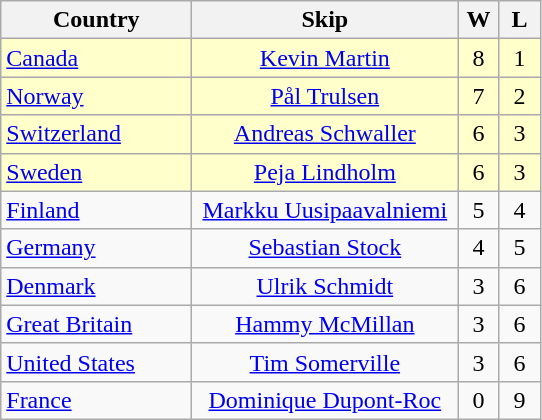<table class="wikitable">
<tr>
<th bgcolor="#efefef" width="120">Country</th>
<th bgcolor="#efefef" width="170">Skip</th>
<th bgcolor="#efefef" width="20">W</th>
<th bgcolor="#efefef" width="20">L</th>
</tr>
<tr align=center bgcolor="#ffffcc">
<td align=left> <a href='#'>Canada</a></td>
<td><a href='#'>Kevin Martin</a></td>
<td>8</td>
<td>1</td>
</tr>
<tr align=center bgcolor="#ffffcc">
<td align=left> <a href='#'>Norway</a></td>
<td><a href='#'>Pål Trulsen</a></td>
<td>7</td>
<td>2</td>
</tr>
<tr align=center bgcolor="#ffffcc">
<td align=left> <a href='#'>Switzerland</a></td>
<td><a href='#'>Andreas Schwaller</a></td>
<td>6</td>
<td>3</td>
</tr>
<tr align=center bgcolor="#ffffcc">
<td align=left> <a href='#'>Sweden</a></td>
<td><a href='#'>Peja Lindholm</a></td>
<td>6</td>
<td>3</td>
</tr>
<tr align=center>
<td align=left> <a href='#'>Finland</a></td>
<td><a href='#'>Markku Uusipaavalniemi</a></td>
<td>5</td>
<td>4</td>
</tr>
<tr align=center>
<td align=left> <a href='#'>Germany</a></td>
<td><a href='#'>Sebastian Stock</a></td>
<td>4</td>
<td>5</td>
</tr>
<tr align=center>
<td align=left> <a href='#'>Denmark</a></td>
<td><a href='#'>Ulrik Schmidt</a></td>
<td>3</td>
<td>6</td>
</tr>
<tr align=center>
<td align=left> <a href='#'>Great Britain</a></td>
<td><a href='#'>Hammy McMillan</a></td>
<td>3</td>
<td>6</td>
</tr>
<tr align=center>
<td align=left> <a href='#'>United States</a></td>
<td><a href='#'>Tim Somerville</a></td>
<td>3</td>
<td>6</td>
</tr>
<tr align=center>
<td align=left> <a href='#'>France</a></td>
<td><a href='#'>Dominique Dupont-Roc</a></td>
<td>0</td>
<td>9</td>
</tr>
</table>
